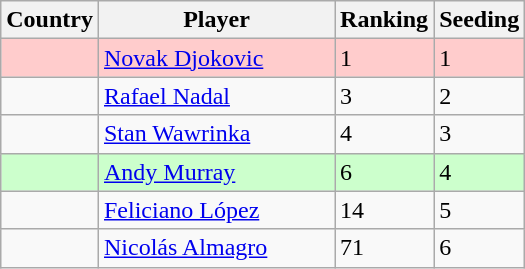<table class="wikitable" border="1">
<tr>
<th>Country</th>
<th width=150>Player</th>
<th>Ranking</th>
<th>Seeding</th>
</tr>
<tr style="background:#fcc;">
<td></td>
<td><a href='#'>Novak Djokovic</a></td>
<td>1</td>
<td>1</td>
</tr>
<tr>
<td></td>
<td><a href='#'>Rafael Nadal</a></td>
<td>3</td>
<td>2</td>
</tr>
<tr>
<td></td>
<td><a href='#'>Stan Wawrinka</a></td>
<td>4</td>
<td>3</td>
</tr>
<tr style="background:#cfc;">
<td></td>
<td><a href='#'>Andy Murray</a></td>
<td>6</td>
<td>4</td>
</tr>
<tr>
<td></td>
<td><a href='#'>Feliciano López</a></td>
<td>14</td>
<td>5</td>
</tr>
<tr>
<td></td>
<td><a href='#'>Nicolás Almagro</a></td>
<td>71</td>
<td>6</td>
</tr>
</table>
